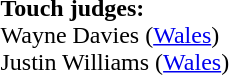<table style="width:100%">
<tr>
<td><br><strong>Touch judges:</strong>
<br>Wayne Davies (<a href='#'>Wales</a>)
<br>Justin Williams (<a href='#'>Wales</a>)</td>
</tr>
</table>
